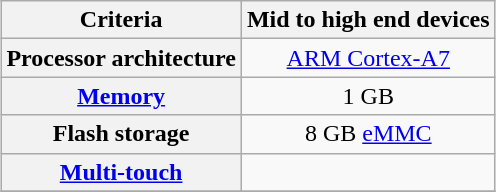<table class="wikitable" style="text-align:center; margin: auto;">
<tr>
<th>Criteria</th>
<th>Mid to high end devices</th>
</tr>
<tr>
<th>Processor architecture</th>
<td><a href='#'>ARM Cortex-A7</a></td>
</tr>
<tr>
<th><a href='#'>Memory</a></th>
<td>1 GB</td>
</tr>
<tr>
<th>Flash storage</th>
<td>8 GB <a href='#'>eMMC</a></td>
</tr>
<tr>
<th><a href='#'>Multi-touch</a></th>
<td></td>
</tr>
<tr>
</tr>
</table>
